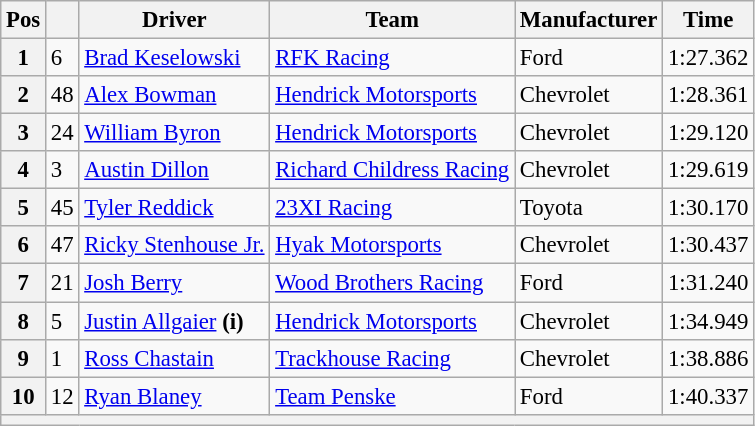<table class="wikitable" style="font-size:95%">
<tr>
<th>Pos</th>
<th></th>
<th>Driver</th>
<th>Team</th>
<th>Manufacturer</th>
<th>Time</th>
</tr>
<tr>
<th>1</th>
<td>6</td>
<td><a href='#'>Brad Keselowski</a></td>
<td><a href='#'>RFK Racing</a></td>
<td>Ford</td>
<td>1:27.362</td>
</tr>
<tr>
<th>2</th>
<td>48</td>
<td><a href='#'>Alex Bowman</a></td>
<td><a href='#'>Hendrick Motorsports</a></td>
<td>Chevrolet</td>
<td>1:28.361</td>
</tr>
<tr>
<th>3</th>
<td>24</td>
<td><a href='#'>William Byron</a></td>
<td><a href='#'>Hendrick Motorsports</a></td>
<td>Chevrolet</td>
<td>1:29.120</td>
</tr>
<tr>
<th>4</th>
<td>3</td>
<td><a href='#'>Austin Dillon</a></td>
<td><a href='#'>Richard Childress Racing</a></td>
<td>Chevrolet</td>
<td>1:29.619</td>
</tr>
<tr>
<th>5</th>
<td>45</td>
<td><a href='#'>Tyler Reddick</a></td>
<td><a href='#'>23XI Racing</a></td>
<td>Toyota</td>
<td>1:30.170</td>
</tr>
<tr>
<th>6</th>
<td>47</td>
<td><a href='#'>Ricky Stenhouse Jr.</a></td>
<td><a href='#'>Hyak Motorsports</a></td>
<td>Chevrolet</td>
<td>1:30.437</td>
</tr>
<tr>
<th>7</th>
<td>21</td>
<td><a href='#'>Josh Berry</a></td>
<td><a href='#'>Wood Brothers Racing</a></td>
<td>Ford</td>
<td>1:31.240</td>
</tr>
<tr>
<th>8</th>
<td>5</td>
<td><a href='#'>Justin Allgaier</a> <strong>(i)</strong></td>
<td><a href='#'>Hendrick Motorsports</a></td>
<td>Chevrolet</td>
<td>1:34.949</td>
</tr>
<tr>
<th>9</th>
<td>1</td>
<td><a href='#'>Ross Chastain</a></td>
<td><a href='#'>Trackhouse Racing</a></td>
<td>Chevrolet</td>
<td>1:38.886</td>
</tr>
<tr>
<th>10</th>
<td>12</td>
<td><a href='#'>Ryan Blaney</a></td>
<td><a href='#'>Team Penske</a></td>
<td>Ford</td>
<td>1:40.337</td>
</tr>
<tr>
<th colspan="6"></th>
</tr>
</table>
